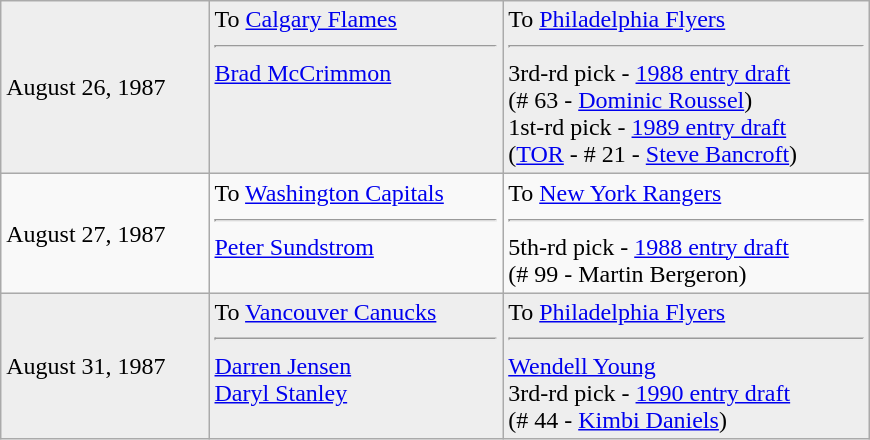<table class="wikitable" style="border:1px solid #999; width:580px;">
<tr style="background:#eee;">
<td>August 26, 1987</td>
<td valign="top">To <a href='#'>Calgary Flames</a><hr><a href='#'>Brad McCrimmon</a></td>
<td valign="top">To <a href='#'>Philadelphia Flyers</a><hr>3rd-rd pick - <a href='#'>1988 entry draft</a><br>(# 63 - <a href='#'>Dominic Roussel</a>)<br>1st-rd pick - <a href='#'>1989 entry draft</a><br>(<a href='#'>TOR</a> - # 21 - <a href='#'>Steve Bancroft</a>)</td>
</tr>
<tr>
<td>August 27, 1987</td>
<td valign="top">To <a href='#'>Washington Capitals</a><hr><a href='#'>Peter Sundstrom</a></td>
<td valign="top">To <a href='#'>New York Rangers</a><hr>5th-rd pick - <a href='#'>1988 entry draft</a><br>(# 99 - Martin Bergeron)</td>
</tr>
<tr style="background:#eee;">
<td>August 31, 1987</td>
<td valign="top">To <a href='#'>Vancouver Canucks</a><hr><a href='#'>Darren Jensen</a><br><a href='#'>Daryl Stanley</a></td>
<td valign="top">To <a href='#'>Philadelphia Flyers</a><hr><a href='#'>Wendell Young</a><br>3rd-rd pick - <a href='#'>1990 entry draft</a><br>(# 44 - <a href='#'>Kimbi Daniels</a>)</td>
</tr>
</table>
